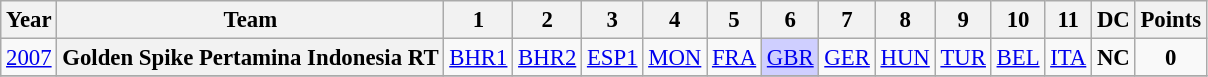<table class="wikitable" style="text-align:center; font-size:95%">
<tr>
<th>Year</th>
<th>Team</th>
<th>1</th>
<th>2</th>
<th>3</th>
<th>4</th>
<th>5</th>
<th>6</th>
<th>7</th>
<th>8</th>
<th>9</th>
<th>10</th>
<th>11</th>
<th>DC</th>
<th>Points</th>
</tr>
<tr>
<td><a href='#'>2007</a></td>
<th>Golden Spike Pertamina Indonesia RT</th>
<td><a href='#'>BHR1</a></td>
<td><a href='#'>BHR2</a></td>
<td><a href='#'>ESP1</a></td>
<td><a href='#'>MON</a></td>
<td><a href='#'>FRA</a></td>
<td style="background:#CFCFFF;"><a href='#'>GBR</a><br></td>
<td><a href='#'>GER</a></td>
<td><a href='#'>HUN</a></td>
<td><a href='#'>TUR</a></td>
<td><a href='#'>BEL</a></td>
<td><a href='#'>ITA</a></td>
<td><strong>NC</strong></td>
<td><strong>0</strong></td>
</tr>
<tr>
</tr>
</table>
